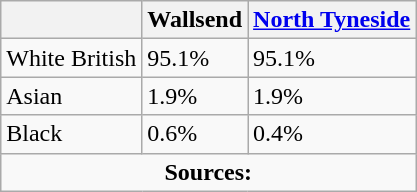<table class="wikitable">
<tr>
<th> </th>
<th>Wallsend</th>
<th><a href='#'>North Tyneside</a></th>
</tr>
<tr>
<td>White British</td>
<td>95.1%</td>
<td>95.1%</td>
</tr>
<tr>
<td>Asian</td>
<td>1.9%</td>
<td>1.9%</td>
</tr>
<tr>
<td>Black</td>
<td>0.6%</td>
<td>0.4%</td>
</tr>
<tr>
<td colspan="3" style="text-align: center;"><strong>Sources:</strong></td>
</tr>
</table>
